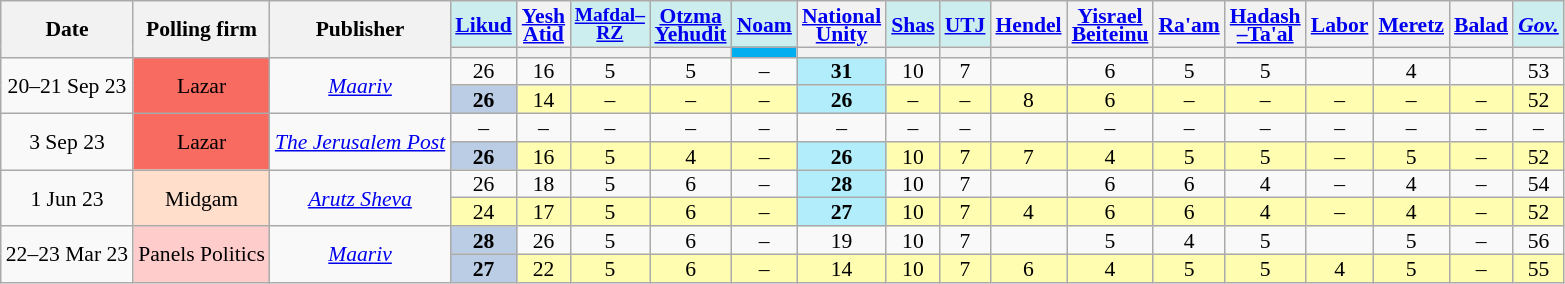<table class="wikitable sortable" style=text-align:center;font-size:90%;line-height:12px>
<tr>
<th rowspan=2>Date</th>
<th rowspan=2>Polling firm</th>
<th rowspan=2>Publisher</th>
<th style=background:#cee><a href='#'>Likud</a></th>
<th><a href='#'>Yesh<br>Atid</a></th>
<th style=background:#cee;font-size:90%><a href='#'>Mafdal–<br>RZ</a></th>
<th style=background:#cee><a href='#'>Otzma<br>Yehudit</a></th>
<th style=background:#cee><a href='#'>Noam</a></th>
<th><a href='#'>National<br>Unity</a></th>
<th style=background:#cee><a href='#'>Shas</a></th>
<th style=background:#cee><a href='#'>UTJ</a></th>
<th><a href='#'>Hendel</a></th>
<th><a href='#'>Yisrael<br>Beiteinu</a></th>
<th><a href='#'>Ra'am</a></th>
<th><a href='#'>Hadash<br>–Ta'al</a></th>
<th><a href='#'>Labor</a></th>
<th><a href='#'>Meretz</a></th>
<th><a href='#'>Balad</a></th>
<th style=background:#cee><a href='#'><em>Gov.</em></a></th>
</tr>
<tr>
<th style=background:></th>
<th style=background:></th>
<th style=background:></th>
<th style=background:></th>
<th style=background:#01AFF0></th>
<th style=background:></th>
<th style=background:></th>
<th style=background:></th>
<th style=background:></th>
<th style=background:></th>
<th style=background:></th>
<th style=background:></th>
<th style=background:></th>
<th style=background:></th>
<th style=background:></th>
<th style=background:></th>
</tr>
<tr>
<td rowspan=2 data-sort-value=2023-09-21>20–21 Sep 23</td>
<td rowspan=2 style=background:#F86B61>Lazar</td>
<td rowspan=2><em><a href='#'>Maariv</a></em></td>
<td>26					</td>
<td>16					</td>
<td>5					</td>
<td>5					</td>
<td>–					</td>
<td style=background:#B2EDFB><strong>31</strong>	</td>
<td>10					</td>
<td>7					</td>
<td>			</td>
<td>6					</td>
<td>5					</td>
<td>5					</td>
<td>	</td>
<td>4					</td>
<td>	</td>
<td>53					</td>
</tr>
<tr style=background:#fffdb0>
<td style=background:#BBCDE4><strong>26</strong>	</td>
<td>14					</td>
<td>–					</td>
<td>–					</td>
<td>–					</td>
<td style=background:#B2EDFB><strong>26</strong>	</td>
<td>–					</td>
<td>–					</td>
<td>8					</td>
<td>6					</td>
<td>–					</td>
<td>–					</td>
<td>–					</td>
<td>–					</td>
<td>–					</td>
<td>52					</td>
</tr>
<tr>
<td rowspan=2 data-sort-value=2023-09-03>3 Sep 23</td>
<td rowspan=2 style=background:#F86B61>Lazar</td>
<td rowspan=2><em><a href='#'>The Jerusalem Post</a></em></td>
<td>–					</td>
<td>–					</td>
<td>–					</td>
<td>–					</td>
<td>–					</td>
<td>–					</td>
<td>–					</td>
<td>–					</td>
<td>			</td>
<td>–					</td>
<td>–					</td>
<td>–					</td>
<td>–					</td>
<td>–					</td>
<td>–					</td>
<td>–					</td>
</tr>
<tr style=background:#fffdb0>
<td style=background:#BBCDE4><strong>26</strong>	</td>
<td>16					</td>
<td>5					</td>
<td>4					</td>
<td>–					</td>
<td style=background:#B2EDFB><strong>26</strong>	</td>
<td>10					</td>
<td>7					</td>
<td>7					</td>
<td>4					</td>
<td>5					</td>
<td>5					</td>
<td>–					</td>
<td>5					</td>
<td>–					</td>
<td>52					</td>
</tr>
<tr>
<td rowspan=2 data-sort-value=2023-06-01>1 Jun 23</td>
<td style=background:#FFDFCC rowspan=2>Midgam</td>
<td rowspan=2><em><a href='#'>Arutz Sheva</a></em></td>
<td>26					</td>
<td>18					</td>
<td>5					</td>
<td>6					</td>
<td>–					</td>
<td style=background:#B2EDFB><strong>28</strong>	</td>
<td>10					</td>
<td>7					</td>
<td>			</td>
<td>6					</td>
<td>6					</td>
<td>4					</td>
<td>–					</td>
<td>4					</td>
<td>–					</td>
<td>54					</td>
</tr>
<tr style=background:#fffdb0>
<td>24					</td>
<td>17					</td>
<td>5					</td>
<td>6					</td>
<td>–					</td>
<td style=background:#B2EDFB><strong>27</strong>	</td>
<td>10					</td>
<td>7					</td>
<td>4					</td>
<td>6					</td>
<td>6					</td>
<td>4					</td>
<td>–					</td>
<td>4					</td>
<td>–					</td>
<td>52					</td>
</tr>
<tr>
<td rowspan=2 data-sort-value=2023-03-23>22–23 Mar 23</td>
<td style=background:#FFCCCC rowspan=2>Panels Politics</td>
<td rowspan=2><em><a href='#'>Maariv</a></em></td>
<td style=background:#BBCDE4><strong>28</strong>	</td>
<td>26					</td>
<td>5					</td>
<td>6					</td>
<td>–					</td>
<td>19					</td>
<td>10					</td>
<td>7					</td>
<td>			</td>
<td>5					</td>
<td>4					</td>
<td>5					</td>
<td>	</td>
<td>5					</td>
<td>–					</td>
<td>56					</td>
</tr>
<tr style=background:#fffdb0>
<td style=background:#BBCDE4><strong>27</strong>	</td>
<td>22					</td>
<td>5					</td>
<td>6					</td>
<td>–					</td>
<td>14					</td>
<td>10					</td>
<td>7					</td>
<td>6					</td>
<td>4					</td>
<td>5					</td>
<td>5					</td>
<td>4					</td>
<td>5					</td>
<td>–					</td>
<td>55					</td>
</tr>
</table>
